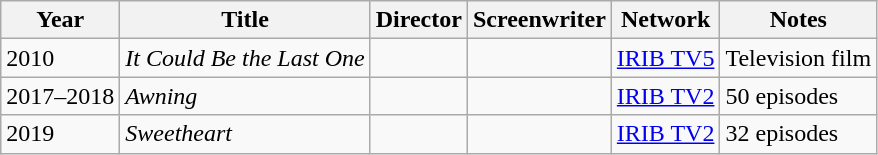<table class="wikitable sortable">
<tr>
<th>Year</th>
<th>Title</th>
<th>Director</th>
<th>Screenwriter</th>
<th>Network</th>
<th>Notes</th>
</tr>
<tr>
<td>2010</td>
<td><em>It Could Be the Last One</em></td>
<td></td>
<td></td>
<td><a href='#'>IRIB TV5</a></td>
<td>Television film</td>
</tr>
<tr>
<td>2017–2018</td>
<td><em>Awning</em></td>
<td></td>
<td></td>
<td><a href='#'>IRIB TV2</a></td>
<td>50 episodes</td>
</tr>
<tr>
<td>2019</td>
<td><em>Sweetheart</em></td>
<td></td>
<td></td>
<td><a href='#'>IRIB TV2</a></td>
<td>32 episodes</td>
</tr>
</table>
